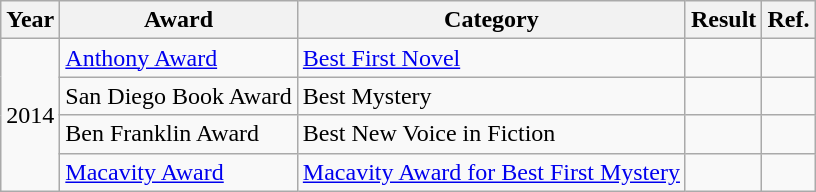<table class="wikitable sortable mw-collapsible">
<tr>
<th>Year</th>
<th>Award</th>
<th>Category</th>
<th>Result</th>
<th>Ref.</th>
</tr>
<tr>
<td rowspan="4">2014</td>
<td><a href='#'>Anthony Award</a></td>
<td><a href='#'>Best First Novel</a></td>
<td></td>
<td></td>
</tr>
<tr>
<td>San Diego Book Award</td>
<td>Best Mystery</td>
<td></td>
<td></td>
</tr>
<tr>
<td>Ben Franklin Award</td>
<td>Best New Voice in Fiction</td>
<td></td>
<td></td>
</tr>
<tr>
<td><a href='#'>Macavity Award</a></td>
<td><a href='#'>Macavity Award for Best First Mystery</a></td>
<td></td>
<td></td>
</tr>
</table>
